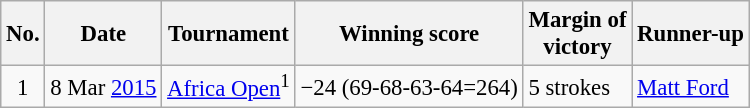<table class="wikitable" style="font-size:95%;">
<tr>
<th>No.</th>
<th>Date</th>
<th>Tournament</th>
<th>Winning score</th>
<th>Margin of<br>victory</th>
<th>Runner-up</th>
</tr>
<tr>
<td align=center>1</td>
<td align=right>8 Mar <a href='#'>2015</a></td>
<td><a href='#'>Africa Open</a><sup>1</sup></td>
<td>−24 (69-68-63-64=264)</td>
<td>5 strokes</td>
<td> <a href='#'>Matt Ford</a></td>
</tr>
</table>
